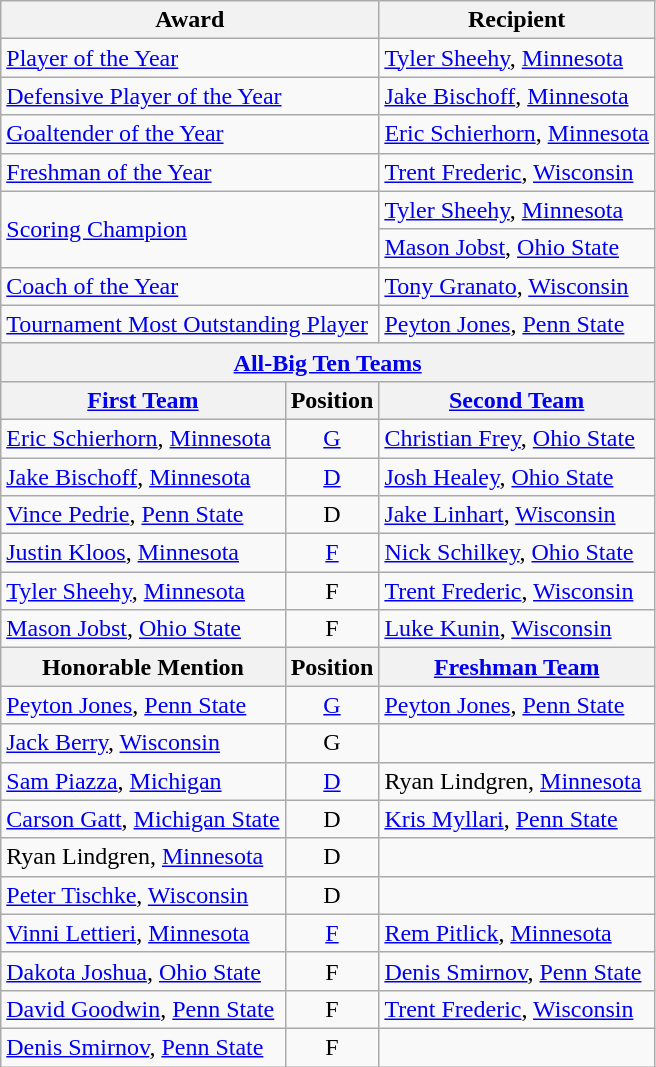<table class="wikitable">
<tr>
<th colspan=2>Award</th>
<th>Recipient</th>
</tr>
<tr>
<td colspan=2><a href='#'>Player of the Year</a></td>
<td><a href='#'>Tyler Sheehy</a>, <a href='#'>Minnesota</a></td>
</tr>
<tr>
<td colspan=2><a href='#'>Defensive Player of the Year</a></td>
<td><a href='#'>Jake Bischoff</a>, <a href='#'>Minnesota</a></td>
</tr>
<tr>
<td colspan=2><a href='#'>Goaltender of the Year</a></td>
<td><a href='#'>Eric Schierhorn</a>, <a href='#'>Minnesota</a></td>
</tr>
<tr>
<td colspan=2><a href='#'>Freshman of the Year</a></td>
<td><a href='#'>Trent Frederic</a>, <a href='#'>Wisconsin</a></td>
</tr>
<tr>
<td colspan=2, rowspan=2><a href='#'>Scoring Champion</a></td>
<td><a href='#'>Tyler Sheehy</a>, <a href='#'>Minnesota</a></td>
</tr>
<tr>
<td><a href='#'>Mason Jobst</a>, <a href='#'>Ohio State</a></td>
</tr>
<tr>
<td colspan=2><a href='#'>Coach of the Year</a></td>
<td><a href='#'>Tony Granato</a>, <a href='#'>Wisconsin</a></td>
</tr>
<tr>
<td colspan=2><a href='#'>Tournament Most Outstanding Player</a></td>
<td><a href='#'>Peyton Jones</a>, <a href='#'>Penn State</a></td>
</tr>
<tr>
<th colspan=3><a href='#'>All-Big Ten Teams</a></th>
</tr>
<tr>
<th><a href='#'>First Team</a></th>
<th>Position</th>
<th><a href='#'>Second Team</a></th>
</tr>
<tr>
<td><a href='#'>Eric Schierhorn</a>, <a href='#'>Minnesota</a></td>
<td align=center><a href='#'>G</a></td>
<td><a href='#'>Christian Frey</a>, <a href='#'>Ohio State</a></td>
</tr>
<tr>
<td><a href='#'>Jake Bischoff</a>, <a href='#'>Minnesota</a></td>
<td align=center><a href='#'>D</a></td>
<td><a href='#'>Josh Healey</a>, <a href='#'>Ohio State</a></td>
</tr>
<tr>
<td><a href='#'>Vince Pedrie</a>, <a href='#'>Penn State</a></td>
<td align=center>D</td>
<td><a href='#'>Jake Linhart</a>, <a href='#'>Wisconsin</a></td>
</tr>
<tr>
<td><a href='#'>Justin Kloos</a>, <a href='#'>Minnesota</a></td>
<td align=center><a href='#'>F</a></td>
<td><a href='#'>Nick Schilkey</a>, <a href='#'>Ohio State</a></td>
</tr>
<tr>
<td><a href='#'>Tyler Sheehy</a>, <a href='#'>Minnesota</a></td>
<td align=center>F</td>
<td><a href='#'>Trent Frederic</a>, <a href='#'>Wisconsin</a></td>
</tr>
<tr>
<td><a href='#'>Mason Jobst</a>, <a href='#'>Ohio State</a></td>
<td align=center>F</td>
<td><a href='#'>Luke Kunin</a>, <a href='#'>Wisconsin</a></td>
</tr>
<tr>
<th>Honorable Mention</th>
<th>Position</th>
<th><a href='#'>Freshman Team</a></th>
</tr>
<tr>
<td><a href='#'>Peyton Jones</a>, <a href='#'>Penn State</a></td>
<td align=center><a href='#'>G</a></td>
<td><a href='#'>Peyton Jones</a>, <a href='#'>Penn State</a></td>
</tr>
<tr>
<td><a href='#'>Jack Berry</a>, <a href='#'>Wisconsin</a></td>
<td align=center>G</td>
<td></td>
</tr>
<tr>
<td><a href='#'>Sam Piazza</a>, <a href='#'>Michigan</a></td>
<td align=center><a href='#'>D</a></td>
<td>Ryan Lindgren, <a href='#'>Minnesota</a></td>
</tr>
<tr>
<td><a href='#'>Carson Gatt</a>, <a href='#'>Michigan State</a></td>
<td align=center>D</td>
<td><a href='#'>Kris Myllari</a>, <a href='#'>Penn State</a></td>
</tr>
<tr>
<td>Ryan Lindgren, <a href='#'>Minnesota</a></td>
<td align=center>D</td>
<td></td>
</tr>
<tr>
<td><a href='#'>Peter Tischke</a>, <a href='#'>Wisconsin</a></td>
<td align=center>D</td>
<td></td>
</tr>
<tr>
<td><a href='#'>Vinni Lettieri</a>, <a href='#'>Minnesota</a></td>
<td align=center><a href='#'>F</a></td>
<td><a href='#'>Rem Pitlick</a>, <a href='#'>Minnesota</a></td>
</tr>
<tr>
<td><a href='#'>Dakota Joshua</a>, <a href='#'>Ohio State</a></td>
<td align=center>F</td>
<td><a href='#'>Denis Smirnov</a>, <a href='#'>Penn State</a></td>
</tr>
<tr>
<td><a href='#'>David Goodwin</a>, <a href='#'>Penn State</a></td>
<td align=center>F</td>
<td><a href='#'>Trent Frederic</a>, <a href='#'>Wisconsin</a></td>
</tr>
<tr>
<td><a href='#'>Denis Smirnov</a>, <a href='#'>Penn State</a></td>
<td align=center>F</td>
<td></td>
</tr>
</table>
